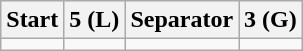<table class="wikitable" style="text-align:center">
<tr>
<th>Start</th>
<th>5 (L)</th>
<th>Separator</th>
<th>3 (G)</th>
</tr>
<tr>
<td></td>
<td></td>
<td></td>
<td></td>
</tr>
</table>
